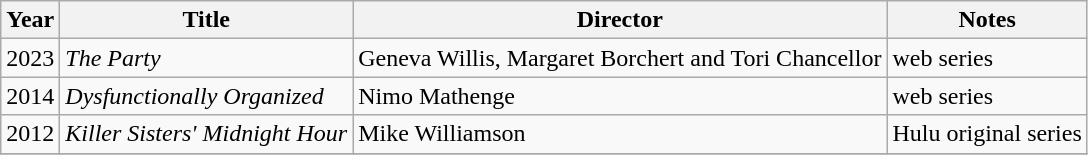<table class="wikitable">
<tr>
<th>Year</th>
<th>Title</th>
<th>Director</th>
<th>Notes</th>
</tr>
<tr>
<td>2023</td>
<td><em>The Party</em></td>
<td>Geneva Willis, Margaret Borchert and Tori Chancellor</td>
<td>web series</td>
</tr>
<tr>
<td>2014</td>
<td><em>Dysfunctionally Organized</em></td>
<td>Nimo Mathenge</td>
<td>web series</td>
</tr>
<tr>
<td>2012</td>
<td><em>Killer Sisters' Midnight Hour</em></td>
<td>Mike Williamson</td>
<td>Hulu original series</td>
</tr>
<tr>
</tr>
</table>
